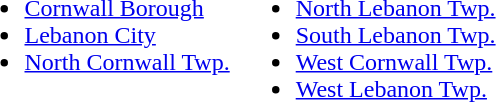<table>
<tr valign=top>
<td><br><ul><li><a href='#'>Cornwall Borough</a></li><li><a href='#'>Lebanon City</a></li><li><a href='#'>North Cornwall Twp.</a></li></ul></td>
<td><br><ul><li><a href='#'>North Lebanon Twp.</a></li><li><a href='#'>South Lebanon Twp.</a></li><li><a href='#'>West Cornwall Twp.</a></li><li><a href='#'>West Lebanon Twp.</a></li></ul></td>
</tr>
</table>
